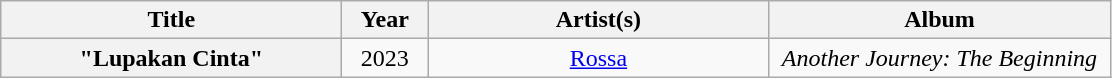<table class="wikitable plainrowheaders" style="text-align:center;">
<tr>
<th scope="col" style="width:220px;">Title</th>
<th scope="col" style="width:50px;">Year</th>
<th scope="col" style="width:220px;">Artist(s)</th>
<th scope="col" style="width:220px;">Album</th>
</tr>
<tr>
<th scope="row">"Lupakan Cinta"</th>
<td rowspan="3">2023</td>
<td><a href='#'>Rossa</a></td>
<td><em>Another Journey: The Beginning</em></td>
</tr>
</table>
